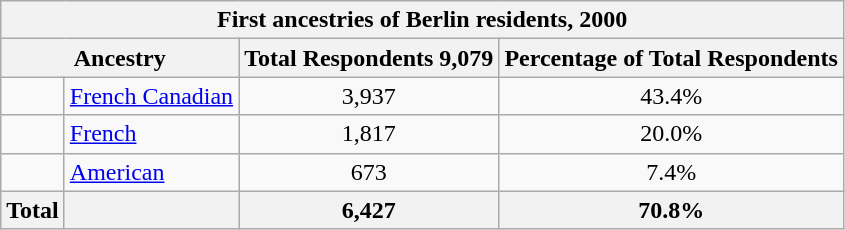<table class=wikitable>
<tr>
<th colspan = 6>First ancestries of Berlin residents, 2000</th>
</tr>
<tr>
<th colspan = 2>Ancestry</th>
<th>Total Respondents 9,079</th>
<th>Percentage of Total Respondents</th>
</tr>
<tr>
<td></td>
<td><a href='#'>French Canadian</a></td>
<td style="text-align:center;">3,937</td>
<td style="text-align:center;">43.4%</td>
</tr>
<tr>
<td></td>
<td><a href='#'>French</a></td>
<td style="text-align:center;">1,817</td>
<td style="text-align:center;">20.0%</td>
</tr>
<tr>
<td></td>
<td><a href='#'>American</a></td>
<td style="text-align:center;">673</td>
<td style="text-align:center;">7.4%</td>
</tr>
<tr>
<th>Total</th>
<th style="text-align:center;"></th>
<th style="text-align:center;">6,427</th>
<th style="text-align:center;">70.8%</th>
</tr>
</table>
